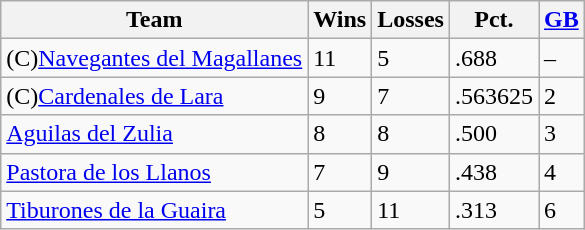<table class="wikitable">
<tr>
<th>Team</th>
<th>Wins</th>
<th>Losses</th>
<th>Pct.</th>
<th><a href='#'>GB</a></th>
</tr>
<tr>
<td>(C)<a href='#'>Navegantes del Magallanes</a></td>
<td>11</td>
<td>5</td>
<td>.688</td>
<td>–</td>
</tr>
<tr>
<td>(C)<a href='#'>Cardenales de Lara</a></td>
<td>9</td>
<td>7</td>
<td>.563625</td>
<td>2</td>
</tr>
<tr>
<td><a href='#'>Aguilas del Zulia</a></td>
<td>8</td>
<td>8</td>
<td>.500</td>
<td>3</td>
</tr>
<tr>
<td><a href='#'>Pastora de los Llanos</a></td>
<td>7</td>
<td>9</td>
<td>.438</td>
<td>4</td>
</tr>
<tr>
<td><a href='#'>Tiburones de la Guaira</a></td>
<td>5</td>
<td>11</td>
<td>.313</td>
<td>6</td>
</tr>
</table>
